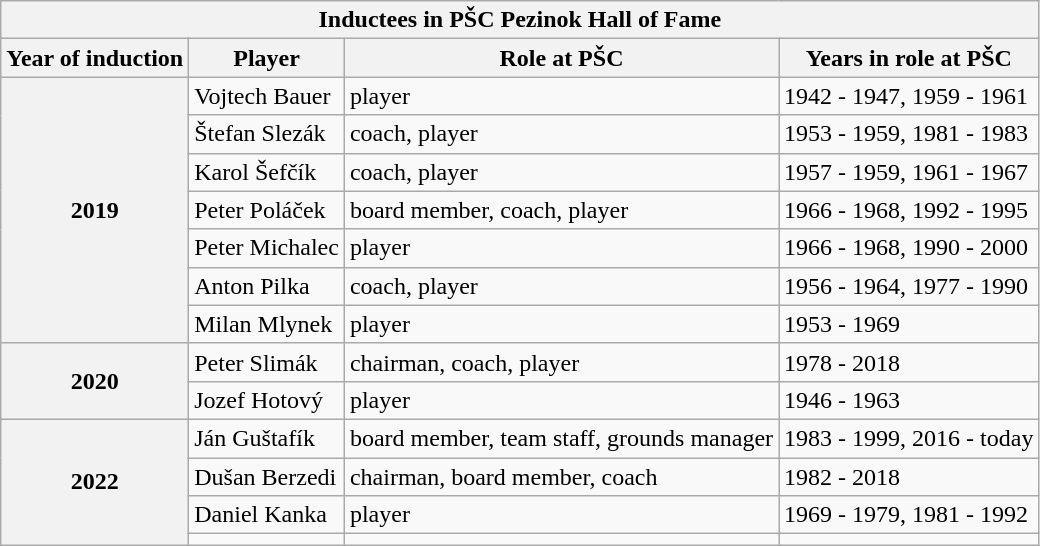<table class="wikitable mw-collapsible">
<tr>
<th colspan="4">Inductees in PŠC Pezinok Hall of Fame</th>
</tr>
<tr>
<th>Year of induction</th>
<th>Player</th>
<th>Role at PŠC</th>
<th>Years in role at PŠC</th>
</tr>
<tr>
<th rowspan="7">2019</th>
<td>Vojtech Bauer</td>
<td>player</td>
<td>1942 - 1947, 1959 - 1961</td>
</tr>
<tr>
<td>Štefan Slezák</td>
<td>coach, player</td>
<td>1953 - 1959, 1981 - 1983</td>
</tr>
<tr>
<td>Karol Šefčík</td>
<td>coach, player</td>
<td>1957 - 1959, 1961 - 1967</td>
</tr>
<tr>
<td>Peter Poláček</td>
<td>board member, coach, player</td>
<td>1966 - 1968, 1992 - 1995</td>
</tr>
<tr>
<td>Peter Michalec</td>
<td>player</td>
<td>1966 - 1968, 1990 - 2000</td>
</tr>
<tr>
<td>Anton Pilka</td>
<td>coach, player</td>
<td>1956 - 1964, 1977 - 1990</td>
</tr>
<tr>
<td>Milan Mlynek</td>
<td>player</td>
<td>1953 - 1969</td>
</tr>
<tr>
<th rowspan="2">2020</th>
<td>Peter Slimák</td>
<td>chairman, coach, player</td>
<td>1978 - 2018</td>
</tr>
<tr>
<td>Jozef Hotový</td>
<td>player</td>
<td>1946 - 1963</td>
</tr>
<tr>
<th rowspan="4">2022</th>
<td>Ján Guštafík</td>
<td>board member, team staff, grounds manager</td>
<td>1983 - 1999, 2016 - today</td>
</tr>
<tr>
<td>Dušan Berzedi</td>
<td>chairman, board member, coach</td>
<td>1982 - 2018</td>
</tr>
<tr>
<td>Daniel Kanka</td>
<td>player</td>
<td>1969 - 1979, 1981 - 1992</td>
</tr>
<tr>
<td></td>
<td></td>
<td></td>
</tr>
</table>
